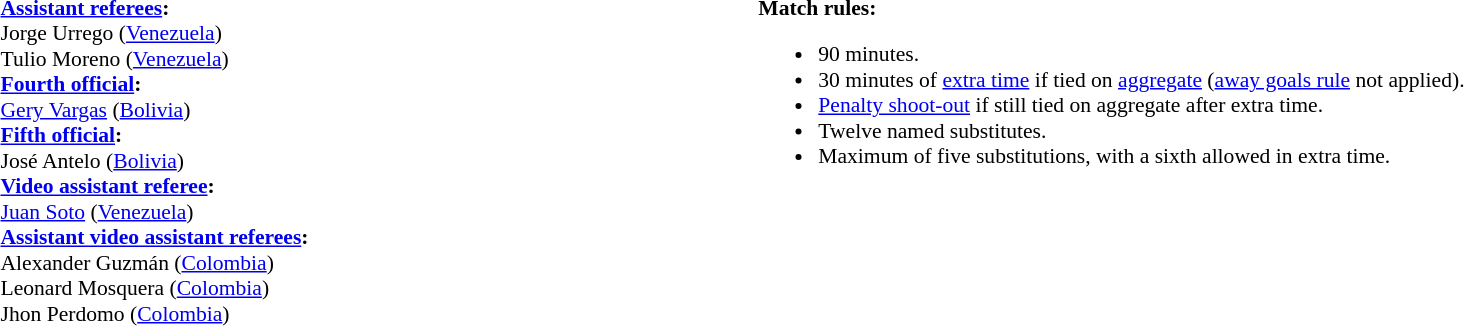<table style="width:100%; font-size:90%;">
<tr>
<td><br><strong><a href='#'>Assistant referees</a>:</strong>
<br>Jorge Urrego (<a href='#'>Venezuela</a>)
<br>Tulio Moreno (<a href='#'>Venezuela</a>)
<br><strong><a href='#'>Fourth official</a>:</strong>
<br><a href='#'>Gery Vargas</a> (<a href='#'>Bolivia</a>)
<br><strong><a href='#'>Fifth official</a>:</strong>
<br>José Antelo (<a href='#'>Bolivia</a>)
<br><strong><a href='#'>Video assistant referee</a>:</strong>
<br><a href='#'>Juan Soto</a> (<a href='#'>Venezuela</a>)
<br><strong><a href='#'>Assistant video assistant referees</a>:</strong>
<br>Alexander Guzmán (<a href='#'>Colombia</a>)
<br>Leonard Mosquera (<a href='#'>Colombia</a>)
<br>Jhon Perdomo (<a href='#'>Colombia</a>)</td>
<td style="width:60%; vertical-align:top;"><br><strong>Match rules:</strong><ul><li>90 minutes.</li><li>30 minutes of <a href='#'>extra time</a> if tied on <a href='#'>aggregate</a> (<a href='#'>away goals rule</a> not applied).</li><li><a href='#'>Penalty shoot-out</a> if still tied on aggregate after extra time.</li><li>Twelve named substitutes.</li><li>Maximum of five substitutions, with a sixth allowed in extra time.</li></ul></td>
</tr>
</table>
